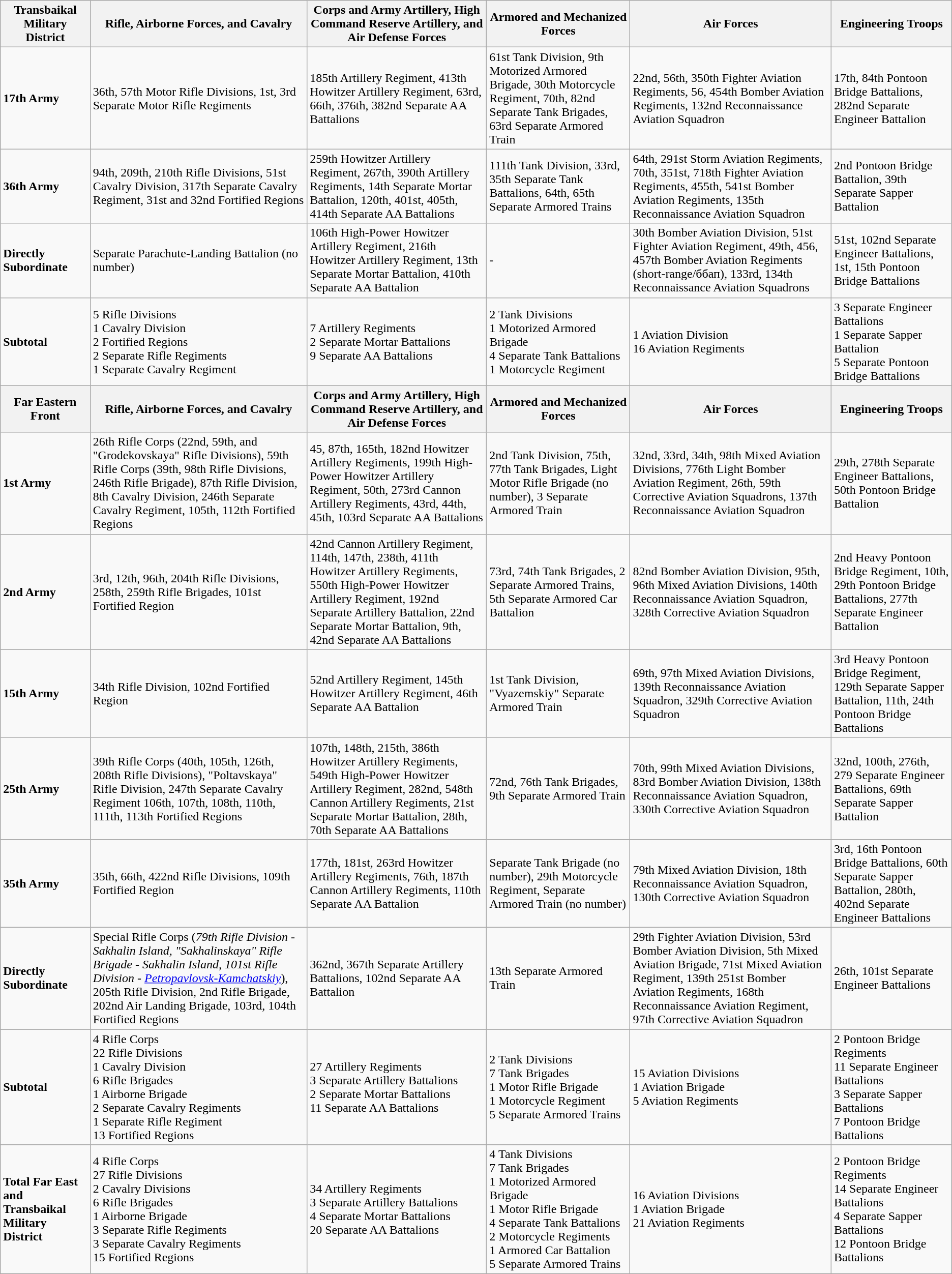<table class="wikitable mw-collapsible">
<tr>
<th>Transbaikal Military District</th>
<th>Rifle, Airborne Forces, and Cavalry</th>
<th>Corps and Army Artillery, High Command Reserve Artillery, and Air Defense Forces</th>
<th>Armored and Mechanized Forces</th>
<th>Air Forces</th>
<th>Engineering Troops</th>
</tr>
<tr>
<td><strong>17th Army</strong></td>
<td>36th, 57th Motor Rifle Divisions, 1st, 3rd Separate Motor Rifle Regiments</td>
<td>185th Artillery Regiment, 413th Howitzer Artillery Regiment, 63rd, 66th, 376th, 382nd Separate AA Battalions</td>
<td>61st Tank Division, 9th Motorized Armored Brigade, 30th Motorcycle Regiment, 70th, 82nd Separate Tank Brigades, 63rd Separate Armored Train</td>
<td>22nd, 56th, 350th Fighter Aviation Regiments, 56, 454th Bomber Aviation Regiments, 132nd Reconnaissance Aviation Squadron</td>
<td>17th, 84th Pontoon Bridge Battalions, 282nd Separate Engineer Battalion</td>
</tr>
<tr>
<td><strong>36th Army</strong></td>
<td>94th, 209th, 210th Rifle Divisions, 51st Cavalry Division, 317th Separate Cavalry Regiment, 31st and 32nd Fortified Regions</td>
<td>259th Howitzer Artillery Regiment, 267th, 390th Artillery Regiments, 14th Separate Mortar Battalion, 120th, 401st, 405th, 414th Separate AA Battalions</td>
<td>111th Tank Division, 33rd, 35th Separate Tank Battalions, 64th, 65th Separate Armored Trains</td>
<td>64th, 291st Storm Aviation Regiments, 70th, 351st, 718th Fighter Aviation Regiments, 455th, 541st Bomber Aviation Regiments, 135th Reconnaissance Aviation Squadron</td>
<td>2nd Pontoon Bridge Battalion, 39th Separate Sapper Battalion</td>
</tr>
<tr>
<td><strong>Directly Subordinate</strong></td>
<td>Separate Parachute-Landing Battalion (no number)</td>
<td>106th High-Power Howitzer Artillery Regiment, 216th Howitzer Artillery Regiment, 13th Separate Mortar Battalion, 410th Separate AA Battalion</td>
<td>-</td>
<td>30th Bomber Aviation Division, 51st Fighter Aviation Regiment, 49th, 456, 457th Bomber Aviation Regiments (short-range/ббап), 133rd, 134th Reconnaissance Aviation Squadrons</td>
<td>51st, 102nd Separate Engineer Battalions, 1st, 15th Pontoon Bridge Battalions</td>
</tr>
<tr>
<td><strong>Subtotal</strong></td>
<td>5 Rifle Divisions<br>1 Cavalry Division<br>2 Fortified Regions<br>2 Separate Rifle Regiments<br>1 Separate Cavalry Regiment</td>
<td>7 Artillery Regiments<br>2 Separate Mortar Battalions<br>9 Separate AA Battalions</td>
<td>2 Tank Divisions<br>1 Motorized Armored Brigade<br>4 Separate Tank Battalions<br>1 Motorcycle Regiment</td>
<td>1 Aviation Division<br>16 Aviation Regiments</td>
<td>3 Separate Engineer Battalions<br>1 Separate Sapper Battalion<br>5 Separate Pontoon Bridge Battalions</td>
</tr>
<tr>
<th>Far Eastern Front</th>
<th>Rifle, Airborne Forces, and Cavalry</th>
<th>Corps and Army Artillery, High Command Reserve Artillery, and Air Defense Forces</th>
<th>Armored and Mechanized Forces</th>
<th>Air Forces</th>
<th>Engineering Troops</th>
</tr>
<tr>
<td><strong>1st Army</strong></td>
<td>26th Rifle Corps (22nd, 59th, and "Grodekovskaya" Rifle Divisions), 59th Rifle Corps (39th, 98th Rifle Divisions, 246th Rifle Brigade), 87th Rifle Division, 8th Cavalry Division, 246th Separate Cavalry Regiment, 105th, 112th Fortified Regions</td>
<td>45, 87th, 165th, 182nd Howitzer Artillery Regiments, 199th High-Power Howitzer Artillery Regiment, 50th, 273rd Cannon Artillery Regiments, 43rd, 44th, 45th, 103rd Separate AA Battalions</td>
<td>2nd Tank Division, 75th, 77th Tank Brigades, Light Motor Rifle Brigade (no number), 3 Separate Armored Train</td>
<td>32nd, 33rd, 34th, 98th Mixed Aviation Divisions, 776th Light Bomber Aviation Regiment, 26th, 59th Corrective Aviation Squadrons, 137th Reconnaissance Aviation Squadron</td>
<td>29th, 278th Separate Engineer Battalions, 50th Pontoon Bridge Battalion</td>
</tr>
<tr>
<td><strong>2nd Army</strong></td>
<td>3rd, 12th, 96th, 204th Rifle Divisions, 258th, 259th Rifle Brigades, 101st Fortified Region</td>
<td>42nd Cannon Artillery Regiment, 114th, 147th, 238th, 411th Howitzer Artillery Regiments, 550th High-Power Howitzer Artillery Regiment, 192nd Separate Artillery Battalion, 22nd Separate Mortar Battalion, 9th, 42nd Separate AA Battalions</td>
<td>73rd, 74th Tank Brigades, 2 Separate Armored Trains, 5th Separate Armored Car Battalion</td>
<td>82nd Bomber Aviation Division, 95th, 96th Mixed Aviation Divisions, 140th Reconnaissance Aviation Squadron, 328th Corrective Aviation Squadron</td>
<td>2nd Heavy Pontoon Bridge Regiment, 10th, 29th Pontoon Bridge Battalions, 277th Separate Engineer Battalion</td>
</tr>
<tr>
<td><strong>15th Army</strong></td>
<td>34th Rifle Division, 102nd Fortified Region</td>
<td>52nd Artillery Regiment, 145th Howitzer Artillery Regiment, 46th Separate AA Battalion</td>
<td>1st Tank Division, "Vyazemskiy" Separate Armored Train</td>
<td>69th, 97th Mixed Aviation Divisions, 139th Reconnaissance Aviation Squadron, 329th Corrective Aviation Squadron</td>
<td>3rd Heavy Pontoon Bridge Regiment, 129th Separate Sapper Battalion, 11th, 24th Pontoon Bridge Battalions</td>
</tr>
<tr>
<td><strong>25th Army</strong></td>
<td>39th Rifle Corps (40th, 105th, 126th, 208th Rifle Divisions), "Poltavskaya" Rifle Division, 247th Separate Cavalry Regiment 106th, 107th, 108th, 110th, 111th, 113th Fortified Regions</td>
<td>107th, 148th, 215th, 386th Howitzer Artillery Regiments, 549th High-Power Howitzer Artillery Regiment, 282nd, 548th Cannon Artillery Regiments, 21st Separate Mortar Battalion, 28th, 70th Separate AA Battalions</td>
<td>72nd, 76th Tank Brigades, 9th Separate Armored Train</td>
<td>70th, 99th Mixed Aviation Divisions, 83rd Bomber Aviation Division, 138th Reconnaissance Aviation Squadron, 330th Corrective Aviation Squadron</td>
<td>32nd, 100th, 276th, 279 Separate Engineer Battalions, 69th Separate Sapper Battalion</td>
</tr>
<tr>
<td><strong>35th Army</strong></td>
<td>35th, 66th, 422nd Rifle Divisions, 109th Fortified Region</td>
<td>177th, 181st, 263rd Howitzer Artillery Regiments, 76th, 187th Cannon Artillery Regiments, 110th Separate AA Battalion</td>
<td>Separate Tank Brigade (no number), 29th Motorcycle Regiment, Separate Armored Train (no number)</td>
<td>79th Mixed Aviation Division, 18th Reconnaissance Aviation Squadron, 130th Corrective Aviation Squadron</td>
<td>3rd, 16th Pontoon Bridge Battalions, 60th Separate Sapper Battalion, 280th, 402nd Separate Engineer Battalions</td>
</tr>
<tr>
<td><strong>Directly Subordinate</strong></td>
<td>Special Rifle Corps (<em>79th Rifle Division - Sakhalin Island, "Sakhalinskaya" Rifle Brigade -</em> <em>Sakhalin Island, 101st Rifle Division - <a href='#'>Petropavlovsk-Kamchatskiy</a></em>), 205th Rifle Division, 2nd Rifle Brigade, 202nd Air Landing Brigade, 103rd, 104th Fortified Regions</td>
<td>362nd, 367th Separate Artillery Battalions, 102nd Separate AA Battalion</td>
<td>13th Separate Armored Train</td>
<td>29th Fighter Aviation Division, 53rd Bomber Aviation Division, 5th Mixed Aviation Brigade, 71st Mixed Aviation Regiment, 139th 251st Bomber Aviation Regiments, 168th Reconnaissance Aviation Regiment, 97th Corrective Aviation Squadron</td>
<td>26th, 101st Separate Engineer Battalions</td>
</tr>
<tr>
<td><strong>Subtotal</strong></td>
<td>4 Rifle Corps<br>22 Rifle Divisions<br>1 Cavalry Division<br>6 Rifle Brigades<br>1 Airborne Brigade<br>2 Separate Cavalry Regiments<br>1 Separate Rifle Regiment<br>13 Fortified Regions</td>
<td>27 Artillery Regiments<br>3 Separate Artillery Battalions<br>2 Separate Mortar Battalions<br>11 Separate AA Battalions</td>
<td>2 Tank Divisions<br>7 Tank Brigades<br>1 Motor Rifle Brigade<br>1 Motorcycle Regiment<br>5 Separate Armored Trains</td>
<td>15 Aviation Divisions<br>1 Aviation Brigade<br>5 Aviation Regiments</td>
<td>2 Pontoon Bridge Regiments<br>11 Separate Engineer Battalions<br>3 Separate Sapper Battalions<br>7 Pontoon Bridge Battalions</td>
</tr>
<tr>
<td><strong>Total Far East and Transbaikal Military District</strong></td>
<td>4 Rifle Corps<br>27 Rifle Divisions<br>2 Cavalry Divisions<br>6 Rifle Brigades<br>1 Airborne Brigade<br>3 Separate Rifle Regiments<br>3 Separate Cavalry Regiments<br>15 Fortified Regions</td>
<td>34 Artillery Regiments<br>3 Separate Artillery Battalions<br>4 Separate Mortar Battalions<br>20 Separate AA Battalions</td>
<td>4 Tank Divisions<br>7 Tank Brigades<br>1 Motorized Armored Brigade<br>1 Motor Rifle Brigade<br>4 Separate Tank Battalions<br>2 Motorcycle Regiments<br>1 Armored Car Battalion<br>5 Separate Armored Trains</td>
<td>16 Aviation Divisions<br>1 Aviation Brigade<br>21 Aviation Regiments</td>
<td>2 Pontoon Bridge Regiments<br>14 Separate Engineer Battalions<br>4 Separate Sapper Battalions<br>12 Pontoon Bridge Battalions</td>
</tr>
</table>
